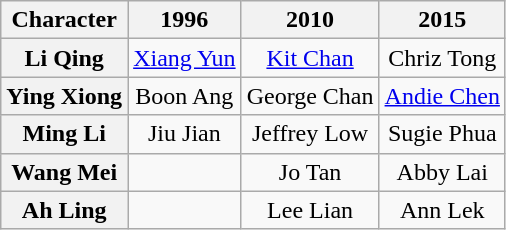<table class="wikitable">
<tr>
<th>Character</th>
<th>1996</th>
<th>2010</th>
<th>2015</th>
</tr>
<tr>
<th>Li Qing</th>
<td align="center"><a href='#'>Xiang Yun</a></td>
<td align="center"><a href='#'>Kit Chan</a></td>
<td align="center">Chriz Tong</td>
</tr>
<tr>
<th>Ying Xiong</th>
<td align="center">Boon Ang</td>
<td align="center">George Chan</td>
<td align="center"><a href='#'>Andie Chen</a></td>
</tr>
<tr>
<th>Ming Li</th>
<td align="center">Jiu Jian</td>
<td align="center">Jeffrey Low</td>
<td align="center">Sugie Phua</td>
</tr>
<tr>
<th>Wang Mei</th>
<td align="center"></td>
<td align="center">Jo Tan</td>
<td align="center">Abby Lai</td>
</tr>
<tr>
<th>Ah Ling</th>
<td></td>
<td align="center">Lee Lian</td>
<td align="center">Ann Lek</td>
</tr>
</table>
